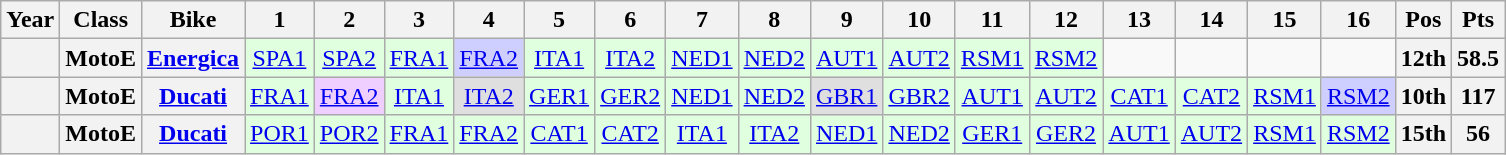<table class="wikitable" style="text-align:center">
<tr>
<th>Year</th>
<th>Class</th>
<th>Bike</th>
<th>1</th>
<th>2</th>
<th>3</th>
<th>4</th>
<th>5</th>
<th>6</th>
<th>7</th>
<th>8</th>
<th>9</th>
<th>10</th>
<th>11</th>
<th>12</th>
<th>13</th>
<th>14</th>
<th>15</th>
<th>16</th>
<th>Pos</th>
<th>Pts</th>
</tr>
<tr>
<th></th>
<th>MotoE</th>
<th><a href='#'>Energica</a></th>
<td style="background:#dfffdf;"><a href='#'>SPA1</a><br></td>
<td style="background:#dfffdf;"><a href='#'>SPA2</a><br></td>
<td style="background:#dfffdf;"><a href='#'>FRA1</a><br></td>
<td style="background:#cfcfff;"><a href='#'>FRA2</a><br></td>
<td style="background:#dfffdf;"><a href='#'>ITA1</a><br></td>
<td style="background:#dfffdf;"><a href='#'>ITA2</a><br></td>
<td style="background:#dfffdf;"><a href='#'>NED1</a><br></td>
<td style="background:#dfffdf;"><a href='#'>NED2</a><br></td>
<td style="background:#dfffdf;"><a href='#'>AUT1</a><br></td>
<td style="background:#dfffdf;"><a href='#'>AUT2</a><br></td>
<td style="background:#dfffdf;"><a href='#'>RSM1</a><br></td>
<td style="background:#dfffdf;"><a href='#'>RSM2</a><br></td>
<td></td>
<td></td>
<td></td>
<td></td>
<th>12th</th>
<th>58.5</th>
</tr>
<tr>
<th></th>
<th>MotoE</th>
<th><a href='#'>Ducati</a></th>
<td style="background:#dfffdf;"><a href='#'>FRA1</a><br></td>
<td style="background:#efcfff;"><a href='#'>FRA2</a><br></td>
<td style="background:#dfffdf;"><a href='#'>ITA1</a><br></td>
<td style="background:#dfdfdf;"><a href='#'>ITA2</a><br></td>
<td style="background:#dfffdf;"><a href='#'>GER1</a><br></td>
<td style="background:#dfffdf;"><a href='#'>GER2</a><br></td>
<td style="background:#dfffdf;"><a href='#'>NED1</a><br></td>
<td style="background:#dfffdf;"><a href='#'>NED2</a><br></td>
<td style="background:#dfdfdf;"><a href='#'>GBR1</a><br></td>
<td style="background:#dfffdf;"><a href='#'>GBR2</a><br></td>
<td style="background:#dfffdf;"><a href='#'>AUT1</a><br></td>
<td style="background:#dfffdf;"><a href='#'>AUT2</a><br></td>
<td style="background:#dfffdf;"><a href='#'>CAT1</a><br></td>
<td style="background:#dfffdf;"><a href='#'>CAT2</a><br></td>
<td style="background:#dfffdf;"><a href='#'>RSM1</a><br></td>
<td style="background:#cfcfff;"><a href='#'>RSM2</a><br></td>
<th>10th</th>
<th>117</th>
</tr>
<tr>
<th></th>
<th>MotoE</th>
<th><a href='#'>Ducati</a></th>
<td style="background:#DFFFDF;"><a href='#'>POR1</a><br></td>
<td style="background:#DFFFDF;"><a href='#'>POR2</a><br></td>
<td style="background:#DFFFDF;"><a href='#'>FRA1</a><br></td>
<td style="background:#DFFFDF;"><a href='#'>FRA2</a><br></td>
<td style="background:#DFFFDF;"><a href='#'>CAT1</a><br></td>
<td style="background:#DFFFDF;"><a href='#'>CAT2</a><br></td>
<td style="background:#DFFFDF;"><a href='#'>ITA1</a><br></td>
<td style="background:#DFFFDF;"><a href='#'>ITA2</a><br></td>
<td style="background:#DFFFDF;"><a href='#'>NED1</a><br></td>
<td style="background:#DFFFDF;"><a href='#'>NED2</a><br></td>
<td style="background:#DFFFDF;"><a href='#'>GER1</a><br></td>
<td style="background:#DFFFDF;"><a href='#'>GER2</a><br></td>
<td style="background:#DFFFDF;"><a href='#'>AUT1</a><br></td>
<td style="background:#DFFFDF;"><a href='#'>AUT2</a><br></td>
<td style="background:#DFFFDF;"><a href='#'>RSM1</a><br></td>
<td style="background:#DFFFDF;"><a href='#'>RSM2</a><br></td>
<th>15th</th>
<th>56</th>
</tr>
</table>
